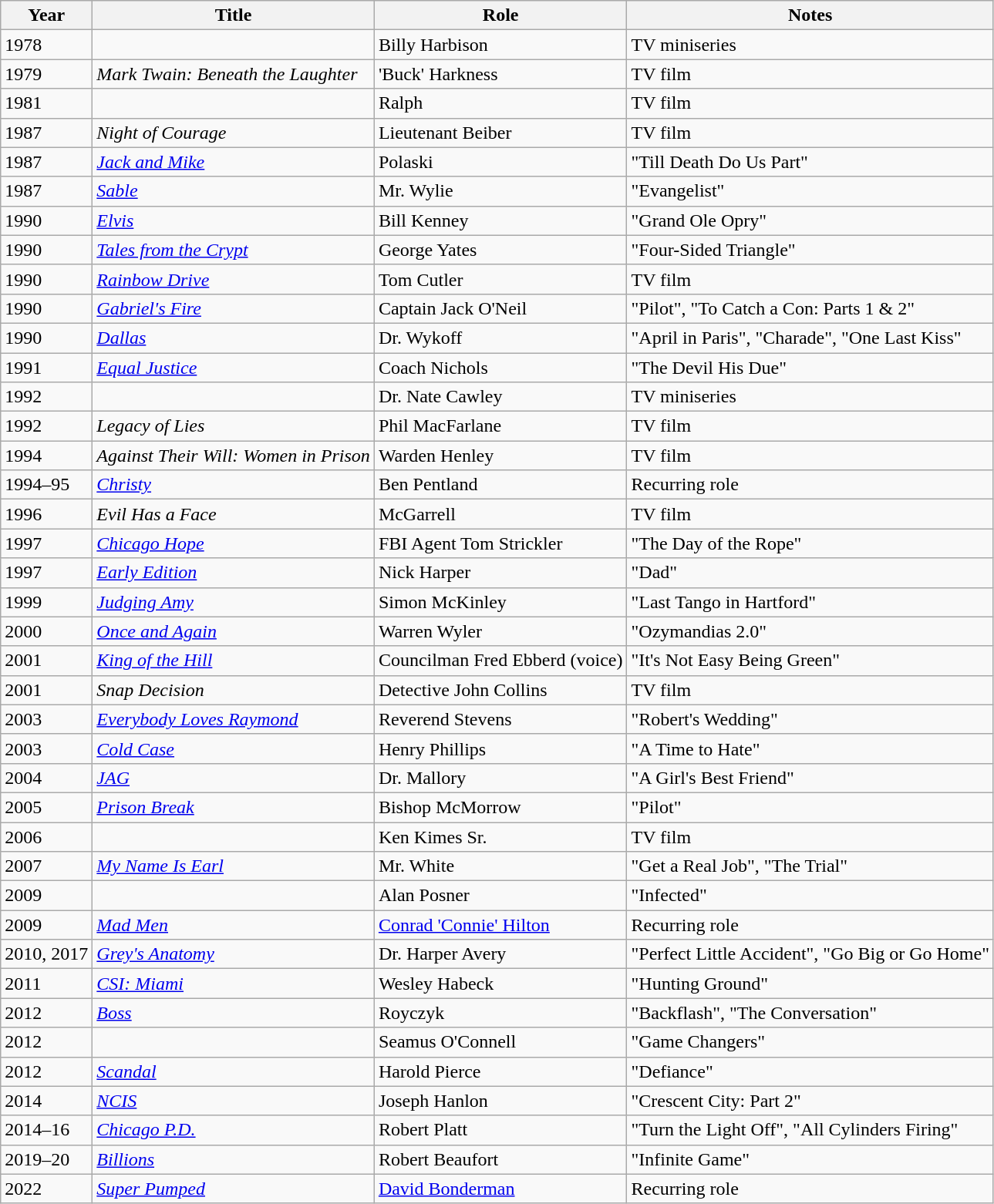<table class="wikitable sortable">
<tr>
<th>Year</th>
<th>Title</th>
<th>Role</th>
<th class="unsortable">Notes</th>
</tr>
<tr>
<td>1978</td>
<td><em></em></td>
<td>Billy Harbison</td>
<td>TV miniseries</td>
</tr>
<tr>
<td>1979</td>
<td><em>Mark Twain: Beneath the Laughter</em></td>
<td>'Buck' Harkness</td>
<td>TV film</td>
</tr>
<tr>
<td>1981</td>
<td><em></em></td>
<td>Ralph</td>
<td>TV film</td>
</tr>
<tr>
<td>1987</td>
<td><em>Night of Courage</em></td>
<td>Lieutenant Beiber</td>
<td>TV film</td>
</tr>
<tr>
<td>1987</td>
<td><em><a href='#'>Jack and Mike</a></em></td>
<td>Polaski</td>
<td>"Till Death Do Us Part"</td>
</tr>
<tr>
<td>1987</td>
<td><em><a href='#'>Sable</a></em></td>
<td>Mr. Wylie</td>
<td>"Evangelist"</td>
</tr>
<tr>
<td>1990</td>
<td><em><a href='#'>Elvis</a></em></td>
<td>Bill Kenney</td>
<td>"Grand Ole Opry"</td>
</tr>
<tr>
<td>1990</td>
<td><em><a href='#'>Tales from the Crypt</a></em></td>
<td>George Yates</td>
<td>"Four-Sided Triangle"</td>
</tr>
<tr>
<td>1990</td>
<td><em><a href='#'>Rainbow Drive</a></em></td>
<td>Tom Cutler</td>
<td>TV film</td>
</tr>
<tr>
<td>1990</td>
<td><em><a href='#'>Gabriel's Fire</a></em></td>
<td>Captain Jack O'Neil</td>
<td>"Pilot", "To Catch a Con: Parts 1 & 2"</td>
</tr>
<tr>
<td>1990</td>
<td><em><a href='#'>Dallas</a></em></td>
<td>Dr. Wykoff</td>
<td>"April in Paris", "Charade", "One Last Kiss"</td>
</tr>
<tr>
<td>1991</td>
<td><em><a href='#'>Equal Justice</a></em></td>
<td>Coach Nichols</td>
<td>"The Devil His Due"</td>
</tr>
<tr>
<td>1992</td>
<td><em></em></td>
<td>Dr. Nate Cawley</td>
<td>TV miniseries</td>
</tr>
<tr>
<td>1992</td>
<td><em>Legacy of Lies</em></td>
<td>Phil MacFarlane</td>
<td>TV film</td>
</tr>
<tr>
<td>1994</td>
<td><em>Against Their Will: Women in Prison</em></td>
<td>Warden Henley</td>
<td>TV film</td>
</tr>
<tr>
<td>1994–95</td>
<td><em><a href='#'>Christy</a></em></td>
<td>Ben Pentland</td>
<td>Recurring role</td>
</tr>
<tr>
<td>1996</td>
<td><em>Evil Has a Face</em></td>
<td>McGarrell</td>
<td>TV film</td>
</tr>
<tr>
<td>1997</td>
<td><em><a href='#'>Chicago Hope</a></em></td>
<td>FBI Agent Tom Strickler</td>
<td>"The Day of the Rope"</td>
</tr>
<tr>
<td>1997</td>
<td><em><a href='#'>Early Edition</a></em></td>
<td>Nick Harper</td>
<td>"Dad"</td>
</tr>
<tr>
<td>1999</td>
<td><em><a href='#'>Judging Amy</a></em></td>
<td>Simon McKinley</td>
<td>"Last Tango in Hartford"</td>
</tr>
<tr>
<td>2000</td>
<td><em><a href='#'>Once and Again</a></em></td>
<td>Warren Wyler</td>
<td>"Ozymandias 2.0"</td>
</tr>
<tr>
<td>2001</td>
<td><em><a href='#'>King of the Hill</a></em></td>
<td>Councilman Fred Ebberd (voice)</td>
<td>"It's Not Easy Being Green"</td>
</tr>
<tr>
<td>2001</td>
<td><em>Snap Decision</em></td>
<td>Detective John Collins</td>
<td>TV film</td>
</tr>
<tr>
<td>2003</td>
<td><em><a href='#'>Everybody Loves Raymond</a></em></td>
<td>Reverend Stevens</td>
<td>"Robert's Wedding"</td>
</tr>
<tr>
<td>2003</td>
<td><em><a href='#'>Cold Case</a></em></td>
<td>Henry Phillips</td>
<td>"A Time to Hate"</td>
</tr>
<tr>
<td>2004</td>
<td><em><a href='#'>JAG</a></em></td>
<td>Dr. Mallory</td>
<td>"A Girl's Best Friend"</td>
</tr>
<tr>
<td>2005</td>
<td><em><a href='#'>Prison Break</a></em></td>
<td>Bishop McMorrow</td>
<td>"Pilot"</td>
</tr>
<tr>
<td>2006</td>
<td><em></em></td>
<td>Ken Kimes Sr.</td>
<td>TV film</td>
</tr>
<tr>
<td>2007</td>
<td><em><a href='#'>My Name Is Earl</a></em></td>
<td>Mr. White</td>
<td>"Get a Real Job", "The Trial"</td>
</tr>
<tr>
<td>2009</td>
<td><em></em></td>
<td>Alan Posner</td>
<td>"Infected"</td>
</tr>
<tr>
<td>2009</td>
<td><em><a href='#'>Mad Men</a></em></td>
<td><a href='#'>Conrad 'Connie' Hilton</a></td>
<td>Recurring role</td>
</tr>
<tr>
<td>2010, 2017</td>
<td><em><a href='#'>Grey's Anatomy</a></em></td>
<td>Dr. Harper Avery</td>
<td>"Perfect Little Accident", "Go Big or Go Home"</td>
</tr>
<tr>
<td>2011</td>
<td><em><a href='#'>CSI: Miami</a></em></td>
<td>Wesley Habeck</td>
<td>"Hunting Ground"</td>
</tr>
<tr>
<td>2012</td>
<td><em><a href='#'>Boss</a></em></td>
<td>Royczyk</td>
<td>"Backflash", "The Conversation"</td>
</tr>
<tr>
<td>2012</td>
<td><em></em></td>
<td>Seamus O'Connell</td>
<td>"Game Changers"</td>
</tr>
<tr>
<td>2012</td>
<td><em><a href='#'>Scandal</a></em></td>
<td>Harold Pierce</td>
<td>"Defiance"</td>
</tr>
<tr>
<td>2014</td>
<td><em><a href='#'>NCIS</a></em></td>
<td>Joseph Hanlon</td>
<td>"Crescent City: Part 2"</td>
</tr>
<tr>
<td>2014–16</td>
<td><em><a href='#'>Chicago P.D.</a></em></td>
<td>Robert Platt</td>
<td>"Turn the Light Off", "All Cylinders Firing"</td>
</tr>
<tr>
<td>2019–20</td>
<td><em><a href='#'>Billions</a></em></td>
<td>Robert Beaufort</td>
<td>"Infinite Game"</td>
</tr>
<tr>
<td>2022</td>
<td><em><a href='#'>Super Pumped</a></em></td>
<td><a href='#'>David Bonderman</a></td>
<td>Recurring role</td>
</tr>
</table>
